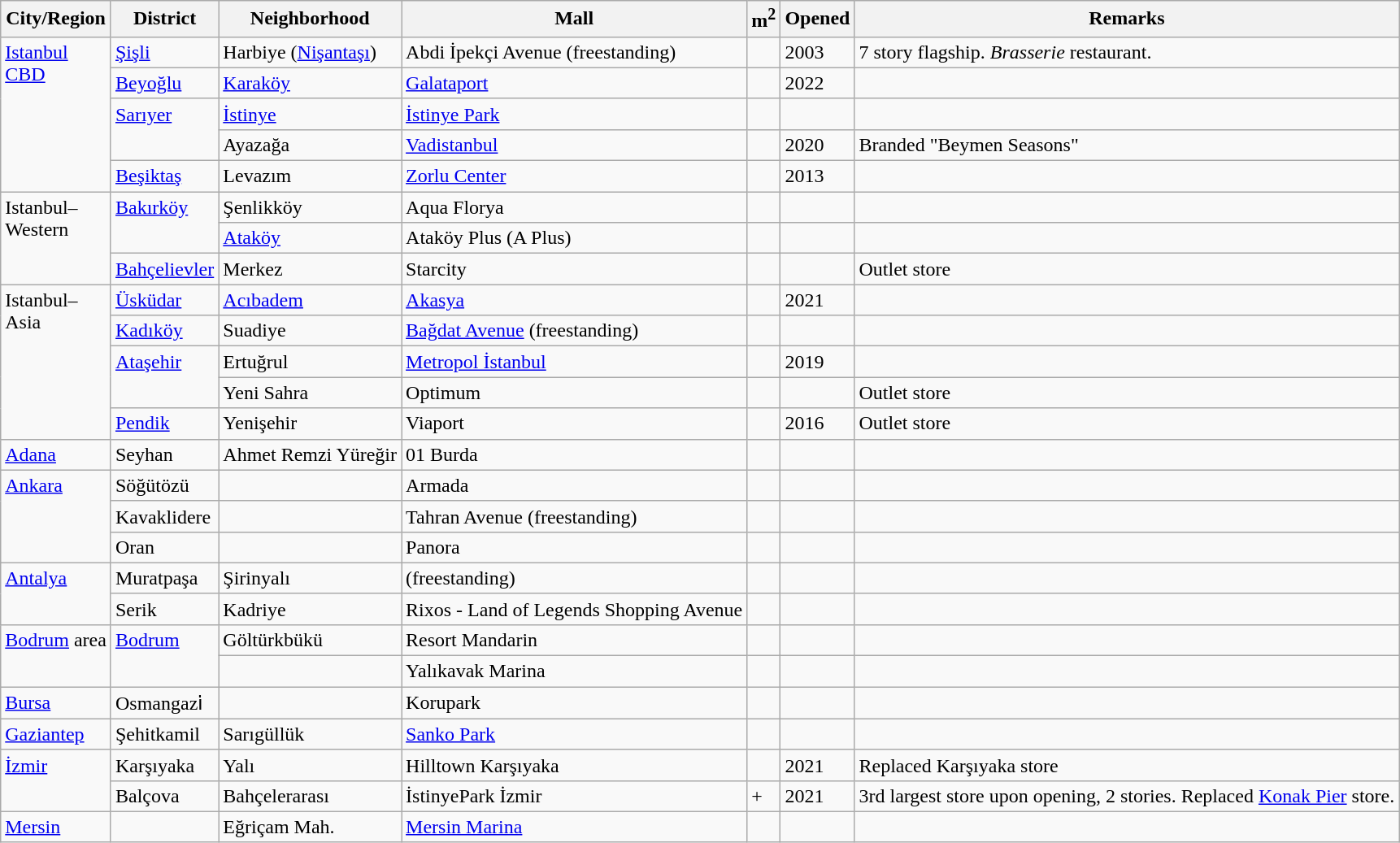<table class="wikitable sortable sort-under">
<tr>
<th>City/Region</th>
<th>District</th>
<th>Neighborhood</th>
<th>Mall</th>
<th>m<sup>2</sup></th>
<th>Opened</th>
<th>Remarks</th>
</tr>
<tr>
<td rowspan = 5 style="vertical-align:top;"><a href='#'>Istanbul<br>CBD</a></td>
<td style="vertical-align:top;"><a href='#'>Şişli</a></td>
<td style="vertical-align:top;">Harbiye (<a href='#'>Nişantaşı</a>)</td>
<td style="vertical-align:top;">Abdi İpekçi Avenue (freestanding)</td>
<td style="vertical-align:top;"></td>
<td style="vertical-align:top;">2003</td>
<td style="vertical-align:top;">7 story flagship. <em>Brasserie</em> restaurant.</td>
</tr>
<tr>
<td><a href='#'>Beyoğlu</a></td>
<td><a href='#'>Karaköy</a></td>
<td><a href='#'>Galataport</a></td>
<td></td>
<td>2022</td>
<td></td>
</tr>
<tr>
<td rowspan = 2 style="vertical-align:top;"><a href='#'>Sarıyer</a></td>
<td><a href='#'>İstinye</a></td>
<td><a href='#'>İstinye Park</a></td>
<td></td>
<td></td>
<td></td>
</tr>
<tr>
<td>Ayazağa</td>
<td><a href='#'>Vadistanbul</a></td>
<td></td>
<td>2020</td>
<td>Branded "Beymen Seasons"</td>
</tr>
<tr>
<td><a href='#'>Beşiktaş</a></td>
<td>Levazım</td>
<td><a href='#'>Zorlu Center</a></td>
<td></td>
<td>2013</td>
<td></td>
</tr>
<tr>
<td rowspan = 3 style="vertical-align:top;">Istanbul–<br>Western</td>
<td rowspan = 2 style="vertical-align:top;"><a href='#'>Bakırköy</a></td>
<td>Şenlikköy</td>
<td>Aqua Florya</td>
<td></td>
<td></td>
<td></td>
</tr>
<tr>
<td><a href='#'>Ataköy</a></td>
<td>Ataköy Plus (A Plus)</td>
<td></td>
<td></td>
<td></td>
</tr>
<tr>
<td><a href='#'>Bahçelievler</a></td>
<td>Merkez</td>
<td>Starcity</td>
<td></td>
<td></td>
<td>Outlet store</td>
</tr>
<tr>
<td rowspan = 5  style="vertical-align:top;">Istanbul–<br>Asia</td>
<td><a href='#'>Üsküdar</a></td>
<td><a href='#'>Acıbadem</a></td>
<td><a href='#'>Akasya</a></td>
<td></td>
<td>2021</td>
<td></td>
</tr>
<tr>
<td style="vertical-align:top;"><a href='#'>Kadıköy</a></td>
<td style="vertical-align:top;">Suadiye</td>
<td style="vertical-align:top;"><a href='#'>Bağdat Avenue</a> (freestanding)</td>
<td></td>
<td style="vertical-align:top;"></td>
<td style="vertical-align:top;"></td>
</tr>
<tr>
<td rowspan = 2 style="vertical-align:top;"><a href='#'>Ataşehir</a></td>
<td>Ertuğrul</td>
<td><a href='#'>Metropol İstanbul</a></td>
<td></td>
<td>2019</td>
<td></td>
</tr>
<tr>
<td>Yeni Sahra</td>
<td>Optimum</td>
<td></td>
<td></td>
<td>Outlet store</td>
</tr>
<tr>
<td><a href='#'>Pendik</a></td>
<td>Yenişehir</td>
<td>Viaport</td>
<td></td>
<td>2016</td>
<td>Outlet store</td>
</tr>
<tr>
<td style="vertical-align:top;"><a href='#'>Adana</a></td>
<td style="vertical-align:top;">Seyhan</td>
<td style="vertical-align:top;">Ahmet Remzi Yüreğir</td>
<td style="vertical-align:top;">01 Burda</td>
<td></td>
<td></td>
<td></td>
</tr>
<tr>
<td rowspan= 3  style="vertical-align:top;"><a href='#'>Ankara</a></td>
<td>Söğütözü</td>
<td></td>
<td>Armada</td>
<td></td>
<td></td>
<td></td>
</tr>
<tr>
<td>Kavaklidere</td>
<td></td>
<td>Tahran Avenue (freestanding)</td>
<td></td>
<td></td>
<td></td>
</tr>
<tr>
<td>Oran</td>
<td></td>
<td>Panora</td>
<td></td>
<td></td>
<td></td>
</tr>
<tr>
<td rowspan= 2  style="vertical-align:top;"><a href='#'>Antalya</a></td>
<td>Muratpaşa</td>
<td>Şirinyalı</td>
<td>(freestanding)</td>
<td></td>
<td></td>
<td></td>
</tr>
<tr>
<td style="vertical-align:top;">Serik</td>
<td style="vertical-align:top;">Kadriye</td>
<td style="vertical-align:top;">Rixos - Land of Legends Shopping Avenue</td>
<td></td>
<td></td>
<td></td>
</tr>
<tr>
<td rowspan = 2 style="vertical-align:top;"><a href='#'>Bodrum</a> area</td>
<td rowspan = 2 style="vertical-align:top;"><a href='#'>Bodrum</a></td>
<td style="vertical-align:top;">Göltürkbükü</td>
<td style="vertical-align:top;">Resort Mandarin</td>
<td></td>
<td></td>
<td></td>
</tr>
<tr>
<td></td>
<td>Yalıkavak Marina</td>
<td></td>
<td></td>
<td></td>
</tr>
<tr>
<td><a href='#'>Bursa</a></td>
<td>Osmangazi̇</td>
<td></td>
<td>Korupark</td>
<td></td>
<td></td>
<td></td>
</tr>
<tr>
<td><a href='#'>Gaziantep</a></td>
<td>Şehitkamil</td>
<td>Sarıgüllük</td>
<td><a href='#'>Sanko Park</a></td>
<td></td>
<td></td>
<td></td>
</tr>
<tr>
<td rowspan= 2 style="vertical-align:top;"><a href='#'>İzmir</a></td>
<td style="vertical-align:top;">Karşıyaka</td>
<td style="vertical-align:top;">Yalı</td>
<td style="vertical-align:top;">Hilltown Karşıyaka</td>
<td style="vertical-align:top;"></td>
<td style="vertical-align:top;">2021</td>
<td style="vertical-align:top;">Replaced Karşıyaka store</td>
</tr>
<tr>
<td style="vertical-align:top;">Balçova</td>
<td style="vertical-align:top;">Bahçelerarası</td>
<td style="vertical-align:top;">İstinyePark İzmir</td>
<td style="vertical-align:top;">+</td>
<td style="vertical-align:top;">2021</td>
<td style="vertical-align:top;">3rd largest store upon opening, 2 stories. Replaced <a href='#'>Konak Pier</a> store.</td>
</tr>
<tr>
<td style="vertical-align:top;"><a href='#'>Mersin</a></td>
<td></td>
<td style="vertical-align:top;">Eğriçam Mah.</td>
<td style="vertical-align:top;"><a href='#'>Mersin Marina</a></td>
<td></td>
<td></td>
<td></td>
</tr>
</table>
